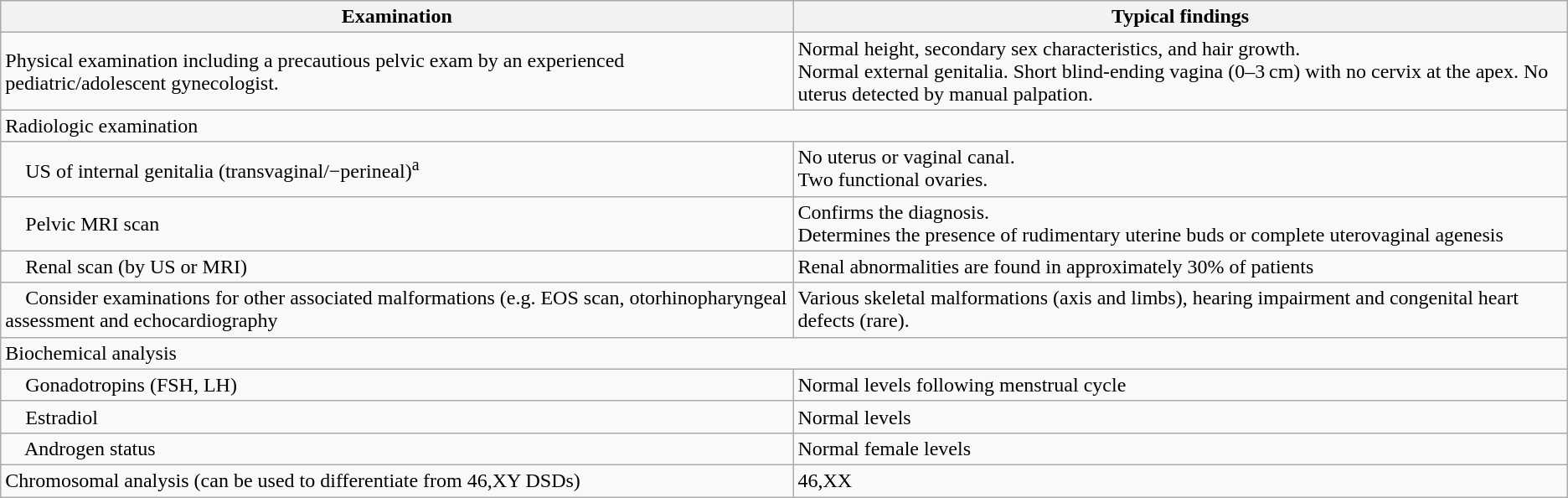<table class="wikitable">
<tr>
<th>Examination</th>
<th>Typical findings</th>
</tr>
<tr>
<td>Physical examination including a precautious pelvic exam by an experienced pediatric/adolescent gynecologist.</td>
<td>Normal height, secondary sex characteristics, and hair growth.<br>Normal external genitalia.
Short blind-ending vagina (0–3 cm) with no cervix at the apex.
No uterus detected by manual palpation.</td>
</tr>
<tr>
<td colspan="2">Radiologic examination</td>
</tr>
<tr>
<td> US of internal genitalia (transvaginal/−perineal)<sup>a</sup></td>
<td>No uterus or vaginal canal.<br>Two functional ovaries.</td>
</tr>
<tr>
<td> Pelvic MRI scan</td>
<td>Confirms the diagnosis.<br>Determines the presence of rudimentary uterine buds or complete uterovaginal agenesis</td>
</tr>
<tr>
<td> Renal scan (by US or MRI)</td>
<td>Renal abnormalities are found in approximately 30% of patients</td>
</tr>
<tr>
<td> Consider examinations for other associated malformations (e.g. EOS scan, otorhinopharyngeal assessment and echocardiography</td>
<td>Various skeletal malformations (axis and limbs), hearing impairment and congenital heart defects (rare).</td>
</tr>
<tr>
<td colspan="2">Biochemical analysis</td>
</tr>
<tr>
<td> Gonadotropins (FSH, LH)</td>
<td>Normal levels following menstrual cycle</td>
</tr>
<tr>
<td> Estradiol</td>
<td>Normal levels</td>
</tr>
<tr>
<td> Androgen status</td>
<td>Normal female levels</td>
</tr>
<tr>
<td>Chromosomal analysis (can be used to differentiate from 46,XY DSDs)</td>
<td>46,XX</td>
</tr>
</table>
